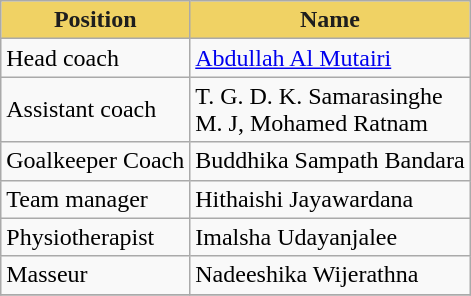<table class="wikitable">
<tr>
<th style="color:#1E1E1E;background:#F0D264">Position</th>
<th style="color:#1E1E1E;background:#F0D264">Name</th>
</tr>
<tr>
<td>Head coach</td>
<td> <a href='#'>Abdullah Al Mutairi</a></td>
</tr>
<tr>
<td>Assistant coach</td>
<td> T. G. D. K. Samarasinghe<br> M. J, Mohamed Ratnam</td>
</tr>
<tr>
<td>Goalkeeper Coach</td>
<td> Buddhika Sampath Bandara</td>
</tr>
<tr>
<td>Team manager</td>
<td> Hithaishi Jayawardana</td>
</tr>
<tr>
<td>Physiotherapist</td>
<td> Imalsha Udayanjalee</td>
</tr>
<tr>
<td>Masseur</td>
<td> Nadeeshika Wijerathna</td>
</tr>
<tr>
</tr>
</table>
